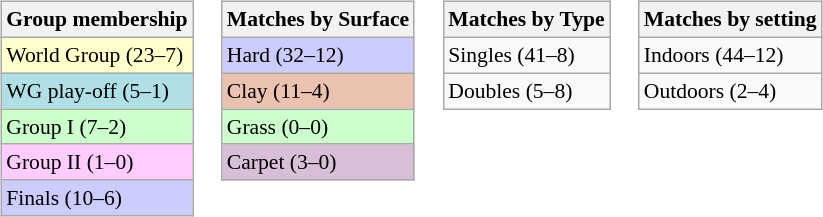<table>
<tr valign=top>
<td><br><table class=wikitable style=font-size:90%>
<tr>
<th>Group membership</th>
</tr>
<tr bgcolor=FFFFCC>
<td>World Group (23–7)</td>
</tr>
<tr bgcolor=B0E0E6>
<td>WG play-off (5–1)</td>
</tr>
<tr bgcolor=CCFFCC>
<td>Group I (7–2)</td>
</tr>
<tr bgcolor=FFCCFF>
<td>Group II (1–0)</td>
</tr>
<tr bgcolor=#ccccff>
<td>Finals (10–6)</td>
</tr>
</table>
</td>
<td><br><table class=wikitable style=font-size:90%>
<tr>
<th>Matches by Surface</th>
</tr>
<tr bgcolor=#ccccff>
<td>Hard (32–12)</td>
</tr>
<tr bgcolor=ebc2af>
<td>Clay (11–4)</td>
</tr>
<tr bgcolor=#ccffcc>
<td>Grass (0–0)</td>
</tr>
<tr bgcolor=thistle>
<td>Carpet (3–0)</td>
</tr>
</table>
</td>
<td><br><table class=wikitable style=font-size:90%>
<tr>
<th>Matches by Type</th>
</tr>
<tr>
<td>Singles (41–8)</td>
</tr>
<tr>
<td>Doubles (5–8)</td>
</tr>
</table>
</td>
<td><br><table class=wikitable style=font-size:90%>
<tr>
<th>Matches by setting</th>
</tr>
<tr>
<td>Indoors (44–12)</td>
</tr>
<tr>
<td>Outdoors (2–4)</td>
</tr>
</table>
</td>
</tr>
</table>
